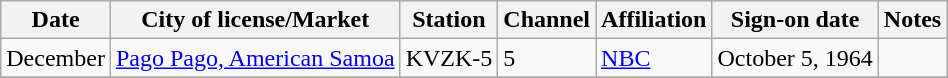<table class="wikitable sortable">
<tr>
<th>Date</th>
<th>City of license/Market</th>
<th>Station</th>
<th>Channel</th>
<th>Affiliation</th>
<th>Sign-on date</th>
<th>Notes</th>
</tr>
<tr>
<td>December</td>
<td><a href='#'>Pago Pago, American Samoa</a></td>
<td>KVZK-5</td>
<td>5</td>
<td><a href='#'>NBC</a></td>
<td>October 5, 1964</td>
<td></td>
</tr>
<tr>
</tr>
</table>
